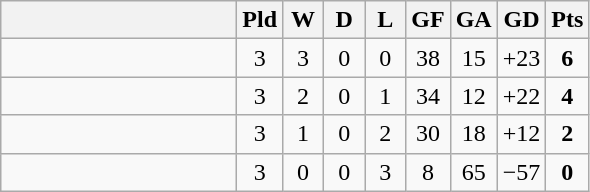<table class="wikitable" style="text-align:center;">
<tr>
<th width=150></th>
<th width=20>Pld</th>
<th width=20>W</th>
<th width=20>D</th>
<th width=20>L</th>
<th width=20>GF</th>
<th width=20>GA</th>
<th width=20>GD</th>
<th width=20>Pts</th>
</tr>
<tr>
<td align="left"></td>
<td>3</td>
<td>3</td>
<td>0</td>
<td>0</td>
<td>38</td>
<td>15</td>
<td>+23</td>
<td><strong>6</strong></td>
</tr>
<tr>
<td align="left"></td>
<td>3</td>
<td>2</td>
<td>0</td>
<td>1</td>
<td>34</td>
<td>12</td>
<td>+22</td>
<td><strong>4</strong></td>
</tr>
<tr>
<td align="left"></td>
<td>3</td>
<td>1</td>
<td>0</td>
<td>2</td>
<td>30</td>
<td>18</td>
<td>+12</td>
<td><strong>2</strong></td>
</tr>
<tr>
<td align="left"></td>
<td>3</td>
<td>0</td>
<td>0</td>
<td>3</td>
<td>8</td>
<td>65</td>
<td>−57</td>
<td><strong>0</strong></td>
</tr>
</table>
